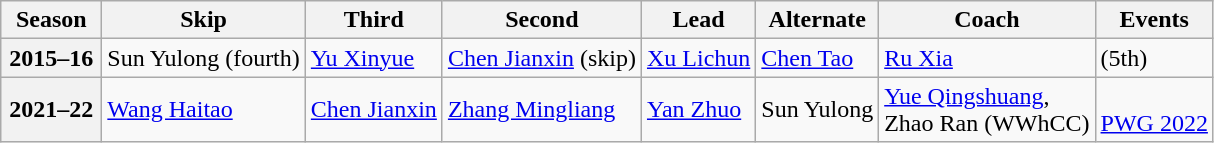<table class="wikitable">
<tr>
<th scope="col" width=60>Season</th>
<th scope="col">Skip</th>
<th scope="col">Third</th>
<th scope="col">Second</th>
<th scope="col">Lead</th>
<th scope="col">Alternate</th>
<th scope="col">Coach</th>
<th scope="col">Events</th>
</tr>
<tr>
<th scope="row">2015–16</th>
<td>Sun Yulong (fourth)</td>
<td><a href='#'>Yu Xinyue</a></td>
<td><a href='#'>Chen Jianxin</a> (skip)</td>
<td><a href='#'>Xu Lichun</a></td>
<td><a href='#'>Chen Tao</a></td>
<td><a href='#'>Ru Xia</a></td>
<td> (5th)</td>
</tr>
<tr>
<th scope="row">2021–22</th>
<td><a href='#'>Wang Haitao</a></td>
<td><a href='#'>Chen Jianxin</a></td>
<td><a href='#'>Zhang Mingliang</a></td>
<td><a href='#'>Yan Zhuo</a></td>
<td>Sun Yulong</td>
<td><a href='#'>Yue Qingshuang</a>,<br>Zhao Ran (WWhCC)</td>
<td> <br><a href='#'>PWG 2022</a> </td>
</tr>
</table>
